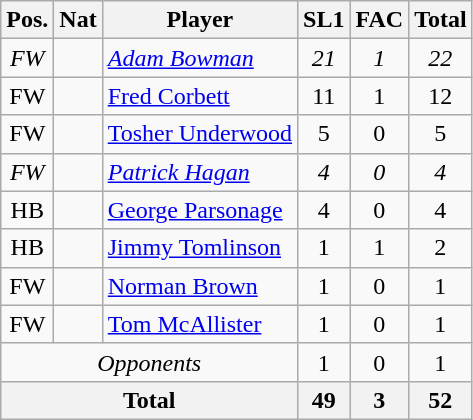<table class="wikitable"  style="text-align:center; border:1px #aaa solid;">
<tr>
<th>Pos.</th>
<th>Nat</th>
<th>Player</th>
<th>SL1</th>
<th>FAC</th>
<th>Total</th>
</tr>
<tr>
<td><em>FW</em></td>
<td><em></em></td>
<td style="text-align:left;"><em><a href='#'>Adam Bowman</a></em></td>
<td><em>21</em></td>
<td><em>1</em></td>
<td><em>22</em></td>
</tr>
<tr>
<td>FW</td>
<td></td>
<td style="text-align:left;"><a href='#'>Fred Corbett</a></td>
<td>11</td>
<td>1</td>
<td>12</td>
</tr>
<tr>
<td>FW</td>
<td></td>
<td style="text-align:left;"><a href='#'>Tosher Underwood</a></td>
<td>5</td>
<td>0</td>
<td>5</td>
</tr>
<tr>
<td><em>FW</em></td>
<td><em></em></td>
<td style="text-align:left;"><em><a href='#'>Patrick Hagan</a></em></td>
<td><em>4</em></td>
<td><em>0</em></td>
<td><em>4</em></td>
</tr>
<tr>
<td>HB</td>
<td></td>
<td style="text-align:left;"><a href='#'>George Parsonage</a></td>
<td>4</td>
<td>0</td>
<td>4</td>
</tr>
<tr>
<td>HB</td>
<td></td>
<td style="text-align:left;"><a href='#'>Jimmy Tomlinson</a></td>
<td>1</td>
<td>1</td>
<td>2</td>
</tr>
<tr>
<td>FW</td>
<td></td>
<td style="text-align:left;"><a href='#'>Norman Brown</a></td>
<td>1</td>
<td>0</td>
<td>1</td>
</tr>
<tr>
<td>FW</td>
<td></td>
<td style="text-align:left;"><a href='#'>Tom McAllister</a></td>
<td>1</td>
<td>0</td>
<td>1</td>
</tr>
<tr>
<td colspan="3"><em>Opponents</em></td>
<td>1</td>
<td>0</td>
<td>1</td>
</tr>
<tr>
<th colspan="3">Total</th>
<th>49</th>
<th>3</th>
<th>52</th>
</tr>
</table>
